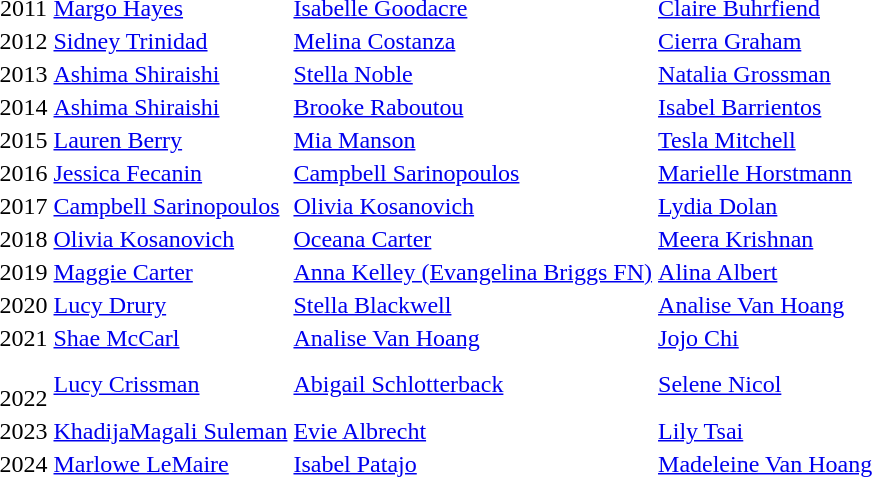<table>
<tr>
<td style="text-align:center;">2011</td>
<td><a href='#'>Margo Hayes</a></td>
<td><a href='#'>Isabelle Goodacre</a></td>
<td><a href='#'>Claire Buhrfiend</a></td>
</tr>
<tr>
<td style="text-align:center;">2012</td>
<td><a href='#'>Sidney Trinidad</a></td>
<td><a href='#'>Melina Costanza</a></td>
<td><a href='#'>Cierra Graham</a></td>
</tr>
<tr>
<td style="text-align:center;">2013</td>
<td><a href='#'>Ashima Shiraishi</a></td>
<td><a href='#'>Stella Noble</a></td>
<td><a href='#'>Natalia Grossman</a></td>
</tr>
<tr>
<td style="text-align:center;">2014</td>
<td><a href='#'>Ashima Shiraishi</a></td>
<td><a href='#'>Brooke Raboutou</a></td>
<td><a href='#'>Isabel Barrientos</a></td>
</tr>
<tr>
<td style="text-align:center;">2015</td>
<td><a href='#'>Lauren Berry</a></td>
<td><a href='#'>Mia Manson</a></td>
<td><a href='#'>Tesla Mitchell</a></td>
</tr>
<tr>
<td style="text-align:center;">2016</td>
<td><a href='#'>Jessica Fecanin</a></td>
<td><a href='#'>Campbell Sarinopoulos</a></td>
<td><a href='#'>Marielle Horstmann</a></td>
</tr>
<tr>
<td style="text-align:center;">2017</td>
<td><a href='#'>Campbell Sarinopoulos</a></td>
<td><a href='#'>Olivia Kosanovich</a></td>
<td><a href='#'>Lydia Dolan</a></td>
</tr>
<tr>
<td style="text-align:center;">2018</td>
<td><a href='#'>Olivia Kosanovich</a></td>
<td><a href='#'>Oceana Carter</a></td>
<td><a href='#'>Meera Krishnan</a></td>
</tr>
<tr>
<td style="text-align:center;">2019</td>
<td><a href='#'>Maggie Carter</a></td>
<td><a href='#'>Anna Kelley (Evangelina Briggs FN)</a></td>
<td><a href='#'>Alina Albert</a></td>
</tr>
<tr>
<td style="text-align:center;">2020</td>
<td><a href='#'>Lucy Drury</a></td>
<td><a href='#'>Stella Blackwell</a></td>
<td><a href='#'>Analise Van Hoang</a></td>
</tr>
<tr>
<td style="text-align:center;">2021</td>
<td><a href='#'>Shae McCarl</a></td>
<td><a href='#'>Analise Van Hoang</a></td>
<td><a href='#'>Jojo Chi</a></td>
</tr>
<tr>
<td style="text-align:center;"><br>2022</td>
<td><a href='#'>Lucy Crissman</a></td>
<td><a href='#'>Abigail Schlotterback</a></td>
<td><a href='#'>Selene Nicol</a></td>
</tr>
<tr>
<td style="text-align:center;">2023</td>
<td><a href='#'>KhadijaMagali Suleman</a></td>
<td><a href='#'>Evie Albrecht</a></td>
<td><a href='#'>Lily Tsai</a></td>
</tr>
<tr>
<td style="text-align:center;">2024</td>
<td><a href='#'>Marlowe LeMaire</a></td>
<td><a href='#'>Isabel Patajo</a></td>
<td><a href='#'>Madeleine Van Hoang</a></td>
</tr>
</table>
